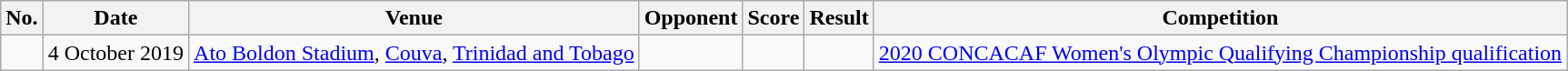<table class="wikitable">
<tr>
<th>No.</th>
<th>Date</th>
<th>Venue</th>
<th>Opponent</th>
<th>Score</th>
<th>Result</th>
<th>Competition</th>
</tr>
<tr>
<td></td>
<td>4 October 2019</td>
<td><a href='#'>Ato Boldon Stadium</a>, <a href='#'>Couva</a>, <a href='#'>Trinidad and Tobago</a></td>
<td></td>
<td></td>
<td></td>
<td><a href='#'>2020 CONCACAF Women's Olympic Qualifying Championship qualification</a></td>
</tr>
</table>
